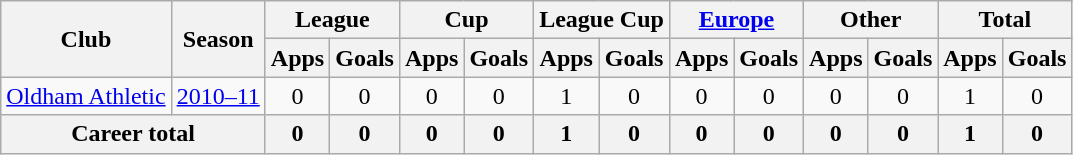<table class="wikitable" style="text-align:center">
<tr>
<th rowspan="2">Club</th>
<th rowspan="2">Season</th>
<th colspan="2">League</th>
<th colspan="2">Cup</th>
<th colspan="2">League Cup</th>
<th colspan="2"><a href='#'>Europe</a></th>
<th colspan="2">Other</th>
<th colspan="2">Total</th>
</tr>
<tr>
<th>Apps</th>
<th>Goals</th>
<th>Apps</th>
<th>Goals</th>
<th>Apps</th>
<th>Goals</th>
<th>Apps</th>
<th>Goals</th>
<th>Apps</th>
<th>Goals</th>
<th>Apps</th>
<th>Goals</th>
</tr>
<tr>
<td><a href='#'>Oldham Athletic</a></td>
<td><a href='#'>2010–11</a></td>
<td>0</td>
<td>0</td>
<td>0</td>
<td>0</td>
<td>1</td>
<td>0</td>
<td>0</td>
<td>0</td>
<td>0</td>
<td>0</td>
<td>1</td>
<td>0</td>
</tr>
<tr>
<th colspan="2">Career total</th>
<th>0</th>
<th>0</th>
<th>0</th>
<th>0</th>
<th>1</th>
<th>0</th>
<th>0</th>
<th>0</th>
<th>0</th>
<th>0</th>
<th>1</th>
<th>0</th>
</tr>
</table>
